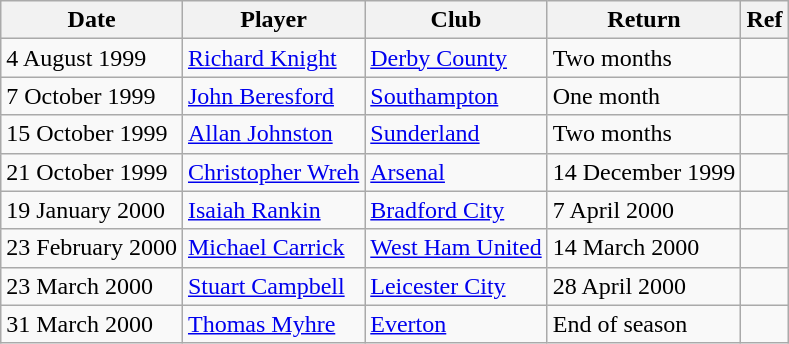<table class="wikitable" style="text-align: left">
<tr>
<th>Date</th>
<th>Player</th>
<th>Club</th>
<th>Return</th>
<th>Ref</th>
</tr>
<tr>
<td>4 August 1999</td>
<td><a href='#'>Richard Knight</a></td>
<td><a href='#'>Derby County</a></td>
<td>Two months</td>
<td></td>
</tr>
<tr>
<td>7 October 1999</td>
<td><a href='#'>John Beresford</a></td>
<td><a href='#'>Southampton</a></td>
<td>One month</td>
<td style="text-align: center"></td>
</tr>
<tr>
<td>15 October 1999</td>
<td><a href='#'>Allan Johnston</a></td>
<td><a href='#'>Sunderland</a></td>
<td>Two months</td>
<td style="text-align: center"></td>
</tr>
<tr>
<td>21 October 1999</td>
<td><a href='#'>Christopher Wreh</a></td>
<td><a href='#'>Arsenal</a></td>
<td>14 December 1999</td>
<td style="text-align: center"></td>
</tr>
<tr>
<td>19 January 2000</td>
<td><a href='#'>Isaiah Rankin</a></td>
<td><a href='#'>Bradford City</a></td>
<td>7 April 2000</td>
<td style="text-align: center"></td>
</tr>
<tr>
<td>23 February 2000</td>
<td><a href='#'>Michael Carrick</a></td>
<td><a href='#'>West Ham United</a></td>
<td>14 March 2000</td>
<td style="text-align: center"></td>
</tr>
<tr>
<td>23 March 2000</td>
<td><a href='#'>Stuart Campbell</a></td>
<td><a href='#'>Leicester City</a></td>
<td>28 April 2000</td>
<td style="text-align: center"></td>
</tr>
<tr>
<td>31 March 2000</td>
<td><a href='#'>Thomas Myhre</a></td>
<td><a href='#'>Everton</a></td>
<td>End of season</td>
<td style="text-align: center"></td>
</tr>
</table>
